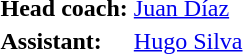<table>
<tr>
<td><strong>Head coach:</strong></td>
<td><a href='#'>Juan Díaz</a></td>
</tr>
<tr>
<td><strong>Assistant:</strong></td>
<td><a href='#'>Hugo Silva</a></td>
</tr>
</table>
